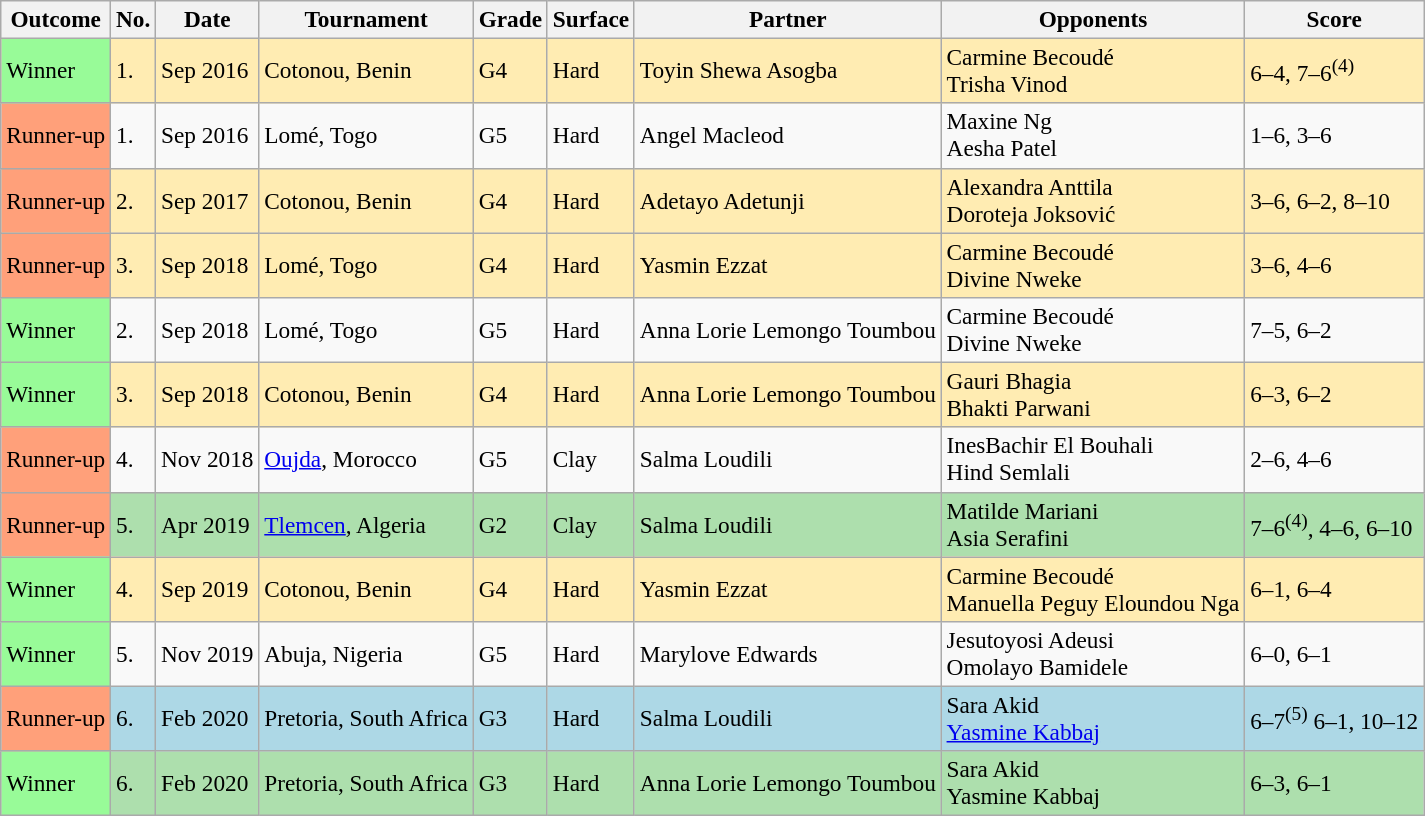<table class="sortable wikitable" style=font-size:97%>
<tr>
<th>Outcome</th>
<th>No.</th>
<th>Date</th>
<th>Tournament</th>
<th>Grade</th>
<th>Surface</th>
<th>Partner</th>
<th>Opponents</th>
<th>Score</th>
</tr>
<tr bgcolor=#ffecb2>
<td bgcolor="98FB98">Winner</td>
<td>1.</td>
<td>Sep 2016</td>
<td>Cotonou, Benin</td>
<td>G4</td>
<td>Hard</td>
<td> Toyin Shewa Asogba</td>
<td> Carmine Becoudé <br>  Trisha Vinod</td>
<td>6–4, 7–6<sup>(4)</sup></td>
</tr>
<tr>
<td style="background:#ffa07a;">Runner-up</td>
<td>1.</td>
<td>Sep 2016</td>
<td>Lomé, Togo</td>
<td>G5</td>
<td>Hard</td>
<td> Angel Macleod</td>
<td> Maxine Ng <br>  Aesha Patel</td>
<td>1–6, 3–6</td>
</tr>
<tr bgcolor=#ffecb2>
<td style="background:#ffa07a;">Runner-up</td>
<td>2.</td>
<td>Sep 2017</td>
<td>Cotonou, Benin</td>
<td>G4</td>
<td>Hard</td>
<td> Adetayo Adetunji</td>
<td> Alexandra Anttila <br>  Doroteja Joksović</td>
<td>3–6, 6–2, 8–10</td>
</tr>
<tr bgcolor=#ffecb2>
<td style="background:#ffa07a;">Runner-up</td>
<td>3.</td>
<td>Sep 2018</td>
<td>Lomé, Togo</td>
<td>G4</td>
<td>Hard</td>
<td> Yasmin Ezzat</td>
<td> Carmine Becoudé <br>  Divine Nweke</td>
<td>3–6, 4–6</td>
</tr>
<tr>
<td bgcolor="98FB98">Winner</td>
<td>2.</td>
<td>Sep 2018</td>
<td>Lomé, Togo</td>
<td>G5</td>
<td>Hard</td>
<td> Anna Lorie Lemongo Toumbou</td>
<td> Carmine Becoudé <br>  Divine Nweke</td>
<td>7–5, 6–2</td>
</tr>
<tr bgcolor=#ffecb2>
<td bgcolor="98FB98">Winner</td>
<td>3.</td>
<td>Sep 2018</td>
<td>Cotonou, Benin</td>
<td>G4</td>
<td>Hard</td>
<td> Anna Lorie Lemongo Toumbou</td>
<td> Gauri Bhagia <br>  Bhakti Parwani</td>
<td>6–3, 6–2</td>
</tr>
<tr>
<td style="background:#ffa07a;">Runner-up</td>
<td>4.</td>
<td>Nov 2018</td>
<td><a href='#'>Oujda</a>, Morocco</td>
<td>G5</td>
<td>Clay</td>
<td> Salma Loudili</td>
<td> InesBachir El Bouhali <br>  Hind Semlali</td>
<td>2–6, 4–6</td>
</tr>
<tr bgcolor="#ADDFAD">
<td style="background:#ffa07a;">Runner-up</td>
<td>5.</td>
<td>Apr 2019</td>
<td><a href='#'>Tlemcen</a>, Algeria</td>
<td>G2</td>
<td>Clay</td>
<td> Salma Loudili</td>
<td> Matilde Mariani <br>  Asia Serafini</td>
<td>7–6<sup>(4)</sup>, 4–6, 6–10</td>
</tr>
<tr bgcolor=#ffecb2>
<td bgcolor="98FB98">Winner</td>
<td>4.</td>
<td>Sep 2019</td>
<td>Cotonou, Benin</td>
<td>G4</td>
<td>Hard</td>
<td> Yasmin Ezzat</td>
<td> Carmine Becoudé <br>  Manuella Peguy Eloundou Nga</td>
<td>6–1, 6–4</td>
</tr>
<tr>
<td bgcolor="98FB98">Winner</td>
<td>5.</td>
<td>Nov 2019</td>
<td>Abuja, Nigeria</td>
<td>G5</td>
<td>Hard</td>
<td> Marylove Edwards</td>
<td> Jesutoyosi Adeusi <br>  Omolayo Bamidele</td>
<td>6–0, 6–1</td>
</tr>
<tr bgcolor="lightblue">
<td style="background:#ffa07a;">Runner-up</td>
<td>6.</td>
<td>Feb 2020</td>
<td>Pretoria, South Africa</td>
<td>G3</td>
<td>Hard</td>
<td> Salma Loudili</td>
<td> Sara Akid <br>  <a href='#'>Yasmine Kabbaj</a></td>
<td>6–7<sup>(5)</sup> 6–1, 10–12</td>
</tr>
<tr bgcolor="#ADDFAD">
<td bgcolor="98FB98">Winner</td>
<td>6.</td>
<td>Feb 2020</td>
<td>Pretoria, South Africa</td>
<td>G3</td>
<td>Hard</td>
<td> Anna Lorie Lemongo Toumbou</td>
<td> Sara Akid <br>  Yasmine Kabbaj</td>
<td>6–3, 6–1</td>
</tr>
</table>
